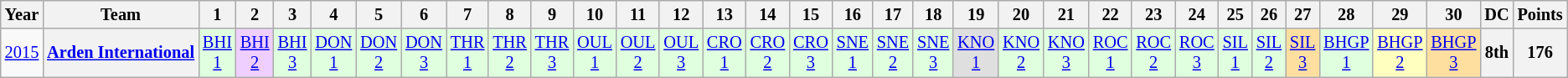<table class="wikitable" style="text-align:center; font-size:85%">
<tr>
<th>Year</th>
<th>Team</th>
<th>1</th>
<th>2</th>
<th>3</th>
<th>4</th>
<th>5</th>
<th>6</th>
<th>7</th>
<th>8</th>
<th>9</th>
<th>10</th>
<th>11</th>
<th>12</th>
<th>13</th>
<th>14</th>
<th>15</th>
<th>16</th>
<th>17</th>
<th>18</th>
<th>19</th>
<th>20</th>
<th>21</th>
<th>22</th>
<th>23</th>
<th>24</th>
<th>25</th>
<th>26</th>
<th>27</th>
<th>28</th>
<th>29</th>
<th>30</th>
<th>DC</th>
<th>Points</th>
</tr>
<tr>
<td><a href='#'>2015</a></td>
<th nowrap><a href='#'>Arden International</a></th>
<td style="background:#DFFFDF;"><a href='#'>BHI<br>1</a><br></td>
<td style="background:#EFCFFF;"><a href='#'>BHI<br>2</a><br></td>
<td style="background:#DFFFDF;"><a href='#'>BHI<br>3</a><br></td>
<td style="background:#DFFFDF;"><a href='#'>DON<br>1</a><br></td>
<td style="background:#DFFFDF;"><a href='#'>DON<br>2</a><br></td>
<td style="background:#DFFFDF;"><a href='#'>DON<br>3</a><br></td>
<td style="background:#DFFFDF;"><a href='#'>THR<br>1</a><br></td>
<td style="background:#DFFFDF;"><a href='#'>THR<br>2</a><br></td>
<td style="background:#DFFFDF;"><a href='#'>THR<br>3</a><br></td>
<td style="background:#DFFFDF;"><a href='#'>OUL<br>1</a><br></td>
<td style="background:#DFFFDF;"><a href='#'>OUL<br>2</a><br></td>
<td style="background:#DFFFDF;"><a href='#'>OUL<br>3</a><br></td>
<td style="background:#DFFFDF;"><a href='#'>CRO<br>1</a><br></td>
<td style="background:#DFFFDF;"><a href='#'>CRO<br>2</a><br></td>
<td style="background:#DFFFDF;"><a href='#'>CRO<br>3</a><br></td>
<td style="background:#DFFFDF;"><a href='#'>SNE<br>1</a><br></td>
<td style="background:#DFFFDF;"><a href='#'>SNE<br>2</a><br></td>
<td style="background:#DFFFDF;"><a href='#'>SNE<br>3</a><br></td>
<td style="background:#DFDFDF;"><a href='#'>KNO<br>1</a><br></td>
<td style="background:#DFFFDF;"><a href='#'>KNO<br>2</a><br></td>
<td style="background:#DFFFDF;"><a href='#'>KNO<br>3</a><br></td>
<td style="background:#DFFFDF;"><a href='#'>ROC<br>1</a><br></td>
<td style="background:#DFFFDF;"><a href='#'>ROC<br>2</a><br></td>
<td style="background:#DFFFDF;"><a href='#'>ROC<br>3</a><br></td>
<td style="background:#DFFFDF;"><a href='#'>SIL<br>1</a><br></td>
<td style="background:#DFFFDF;"><a href='#'>SIL<br>2</a><br></td>
<td style="background:#FFDF9F;"><a href='#'>SIL<br>3</a><br></td>
<td style="background:#DFFFDF;"><a href='#'>BHGP<br>1</a><br></td>
<td style="background:#FFFFBF;"><a href='#'>BHGP<br>2</a><br></td>
<td style="background:#FFDF9F;"><a href='#'>BHGP<br>3</a><br></td>
<th>8th</th>
<th>176</th>
</tr>
</table>
